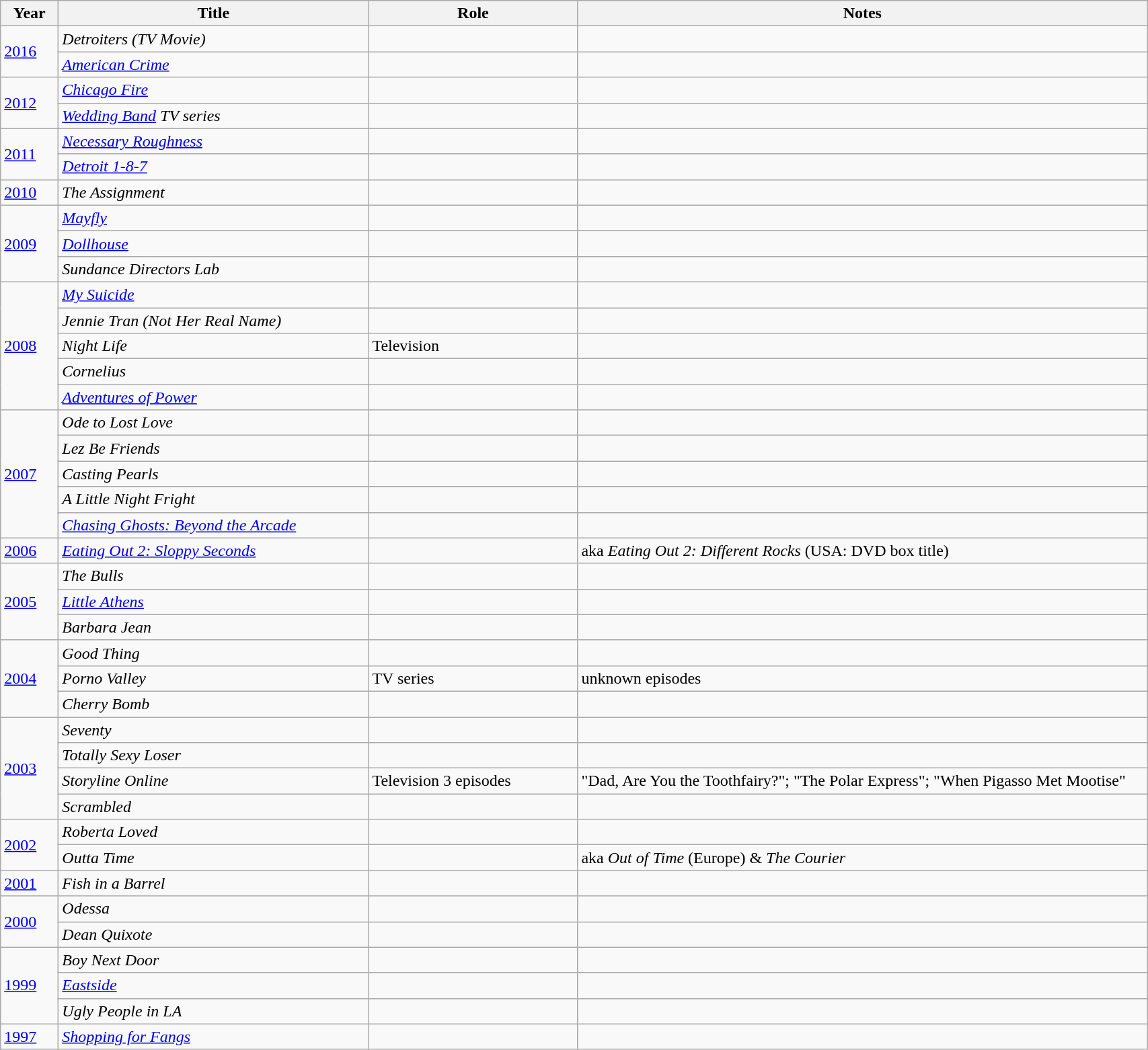<table class="wikitable sortable" width="90%">
<tr>
<th width="50px">Year</th>
<th width="300px">Title</th>
<th width="200px">Role</th>
<th class="unsortable">Notes</th>
</tr>
<tr>
<td rowspan="2"><a href='#'>2016</a></td>
<td><em>Detroiters (TV Movie)</em></td>
<td></td>
<td></td>
</tr>
<tr>
<td><em><a href='#'>American Crime</a></em></td>
<td></td>
<td></td>
</tr>
<tr>
<td rowspan="2"><a href='#'>2012</a></td>
<td><em><a href='#'>Chicago Fire</a></em></td>
<td></td>
<td></td>
</tr>
<tr>
<td><em><a href='#'>Wedding Band</a> TV series</em></td>
<td></td>
<td></td>
</tr>
<tr>
<td rowspan="2"><a href='#'>2011</a></td>
<td><em><a href='#'>Necessary Roughness</a></em></td>
<td></td>
<td></td>
</tr>
<tr>
<td><em><a href='#'>Detroit 1-8-7</a></em></td>
<td></td>
<td></td>
</tr>
<tr>
<td><a href='#'>2010</a></td>
<td><em>The Assignment</em></td>
<td></td>
<td></td>
</tr>
<tr>
<td rowspan="3"><a href='#'>2009</a></td>
<td><em><a href='#'>Mayfly</a></em></td>
<td></td>
<td></td>
</tr>
<tr>
<td><em><a href='#'>Dollhouse</a></em></td>
<td></td>
<td></td>
</tr>
<tr>
<td><em>Sundance Directors Lab</em></td>
<td></td>
<td></td>
</tr>
<tr>
<td rowspan="5"><a href='#'>2008</a></td>
<td><em><a href='#'>My Suicide</a></em></td>
<td></td>
<td></td>
</tr>
<tr>
<td><em>Jennie Tran (Not Her Real Name)</em></td>
<td></td>
<td></td>
</tr>
<tr>
<td><em>Night Life</em></td>
<td>Television</td>
<td></td>
</tr>
<tr>
<td><em>Cornelius</em></td>
<td></td>
<td></td>
</tr>
<tr>
<td><em><a href='#'>Adventures of Power</a></em></td>
<td></td>
<td></td>
</tr>
<tr>
<td rowspan="5"><a href='#'>2007</a></td>
<td><em>Ode to Lost Love</em></td>
<td></td>
<td></td>
</tr>
<tr>
<td><em>Lez Be Friends</em></td>
<td></td>
<td></td>
</tr>
<tr>
<td><em>Casting Pearls</em></td>
<td></td>
<td></td>
</tr>
<tr>
<td><em>A Little Night Fright</em></td>
<td></td>
<td></td>
</tr>
<tr>
<td><em><a href='#'>Chasing Ghosts: Beyond the Arcade</a></em></td>
<td></td>
<td></td>
</tr>
<tr>
<td><a href='#'>2006</a></td>
<td><em><a href='#'>Eating Out 2: Sloppy Seconds</a></em></td>
<td></td>
<td>aka <em>Eating Out 2: Different Rocks</em> (USA: DVD box title)</td>
</tr>
<tr>
<td rowspan="3"><a href='#'>2005</a></td>
<td><em>The Bulls</em></td>
<td></td>
<td></td>
</tr>
<tr>
<td><em><a href='#'>Little Athens</a></em></td>
<td></td>
<td></td>
</tr>
<tr>
<td><em>Barbara Jean</em></td>
<td></td>
<td></td>
</tr>
<tr>
<td rowspan="3"><a href='#'>2004</a></td>
<td><em>Good Thing</em></td>
<td></td>
<td></td>
</tr>
<tr>
<td><em>Porno Valley</em></td>
<td>TV series</td>
<td>unknown episodes</td>
</tr>
<tr>
<td><em>Cherry Bomb</em></td>
<td></td>
</tr>
<tr>
<td rowspan="4"><a href='#'>2003</a></td>
<td><em>Seventy</em></td>
<td></td>
<td></td>
</tr>
<tr>
<td><em>Totally Sexy Loser</em></td>
<td></td>
<td></td>
</tr>
<tr>
<td><em>Storyline Online</em></td>
<td>Television 3 episodes</td>
<td>"Dad, Are You the Toothfairy?"; "The Polar Express"; "When Pigasso Met Mootise"</td>
</tr>
<tr>
<td><em>Scrambled</em></td>
<td></td>
<td></td>
</tr>
<tr>
<td rowspan="2"><a href='#'>2002</a></td>
<td><em>Roberta Loved</em></td>
<td></td>
<td></td>
</tr>
<tr>
<td><em>Outta Time</em></td>
<td></td>
<td>aka <em>Out of Time</em> (Europe) & <em>The Courier</em></td>
</tr>
<tr>
<td><a href='#'>2001</a></td>
<td><em>Fish in a Barrel</em></td>
<td></td>
<td></td>
</tr>
<tr>
<td rowspan="2"><a href='#'>2000</a></td>
<td><em>Odessa</em></td>
<td></td>
<td></td>
</tr>
<tr>
<td><em>Dean Quixote</em></td>
<td></td>
<td></td>
</tr>
<tr>
<td rowspan="3"><a href='#'>1999</a></td>
<td><em>Boy Next Door</em></td>
<td></td>
<td></td>
</tr>
<tr>
<td><em><a href='#'>Eastside</a></em></td>
<td></td>
<td></td>
</tr>
<tr>
<td><em> Ugly People in LA</em></td>
<td></td>
<td></td>
</tr>
<tr>
<td><a href='#'>1997</a></td>
<td><em><a href='#'>Shopping for Fangs</a></em></td>
<td></td>
<td></td>
</tr>
</table>
